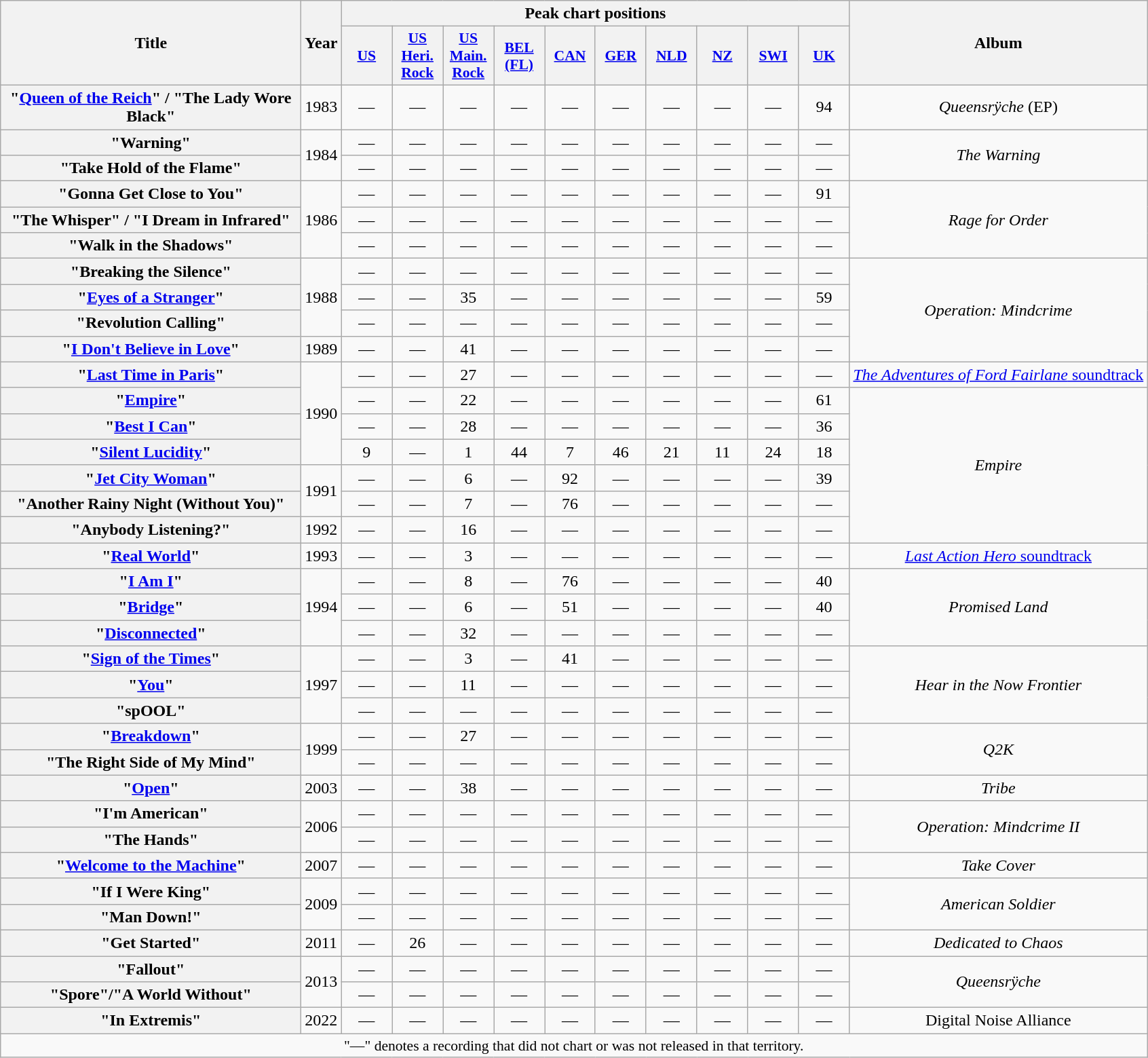<table class="wikitable plainrowheaders" style="text-align:center;">
<tr>
<th scope="col" rowspan="2" style="width:18em;">Title</th>
<th scope="col" rowspan="2">Year</th>
<th scope="col" colspan="10">Peak chart positions</th>
<th scope="col" rowspan="2">Album</th>
</tr>
<tr>
<th scope="col" style="width:3em;font-size:90%;"><a href='#'>US</a><br></th>
<th scope="col" style="width:3em;font-size:90%;"><a href='#'>US<br>Heri. Rock</a><br></th>
<th scope="col" style="width:3em;font-size:90%;"><a href='#'>US<br>Main. Rock</a><br></th>
<th scope="col" style="width:3em;font-size:90%;"><a href='#'>BEL<br>(FL)</a><br></th>
<th scope="col" style="width:3em;font-size:90%;"><a href='#'>CAN</a><br></th>
<th scope="col" style="width:3em;font-size:90%;"><a href='#'>GER</a><br></th>
<th scope="col" style="width:3em;font-size:90%;"><a href='#'>NLD</a><br></th>
<th scope="col" style="width:3em;font-size:90%;"><a href='#'>NZ</a><br></th>
<th scope="col" style="width:3em;font-size:90%;"><a href='#'>SWI</a><br></th>
<th scope="col" style="width:3em;font-size:90%;"><a href='#'>UK</a><br></th>
</tr>
<tr>
<th scope="row">"<a href='#'>Queen of the Reich</a>" / "The Lady Wore Black"</th>
<td>1983</td>
<td>—</td>
<td>—</td>
<td>—</td>
<td>—</td>
<td>—</td>
<td>—</td>
<td>—</td>
<td>—</td>
<td>—</td>
<td>94</td>
<td><em>Queensrÿche</em> (EP)</td>
</tr>
<tr>
<th scope="row">"Warning"</th>
<td rowspan="2">1984</td>
<td>—</td>
<td>—</td>
<td>—</td>
<td>—</td>
<td>—</td>
<td>—</td>
<td>—</td>
<td>—</td>
<td>—</td>
<td>—</td>
<td rowspan="2"><em>The Warning</em></td>
</tr>
<tr>
<th scope="row">"Take Hold of the Flame"</th>
<td>—</td>
<td>—</td>
<td>—</td>
<td>—</td>
<td>—</td>
<td>—</td>
<td>—</td>
<td>—</td>
<td>—</td>
<td>—</td>
</tr>
<tr>
<th scope="row">"Gonna Get Close to You"</th>
<td rowspan="3">1986</td>
<td>—</td>
<td>—</td>
<td>—</td>
<td>—</td>
<td>—</td>
<td>—</td>
<td>—</td>
<td>—</td>
<td>—</td>
<td>91</td>
<td rowspan="3"><em>Rage for Order</em></td>
</tr>
<tr>
<th scope="row">"The Whisper" / "I Dream in Infrared"</th>
<td>—</td>
<td>—</td>
<td>—</td>
<td>—</td>
<td>—</td>
<td>—</td>
<td>—</td>
<td>—</td>
<td>—</td>
<td>—</td>
</tr>
<tr>
<th scope="row">"Walk in the Shadows"</th>
<td>—</td>
<td>—</td>
<td>—</td>
<td>—</td>
<td>—</td>
<td>—</td>
<td>—</td>
<td>—</td>
<td>—</td>
<td>—</td>
</tr>
<tr>
<th scope="row">"Breaking the Silence"</th>
<td rowspan="3">1988</td>
<td>—</td>
<td>—</td>
<td>—</td>
<td>—</td>
<td>—</td>
<td>—</td>
<td>—</td>
<td>—</td>
<td>—</td>
<td>—</td>
<td rowspan="4"><em>Operation: Mindcrime</em></td>
</tr>
<tr>
<th scope="row">"<a href='#'>Eyes of a Stranger</a>"</th>
<td>—</td>
<td>—</td>
<td>35</td>
<td>—</td>
<td>—</td>
<td>—</td>
<td>—</td>
<td>—</td>
<td>—</td>
<td>59</td>
</tr>
<tr>
<th scope="row">"Revolution Calling"</th>
<td>—</td>
<td>—</td>
<td>—</td>
<td>—</td>
<td>—</td>
<td>—</td>
<td>—</td>
<td>—</td>
<td>—</td>
<td>—</td>
</tr>
<tr>
<th scope="row">"<a href='#'>I Don't Believe in Love</a>"</th>
<td>1989</td>
<td>—</td>
<td>—</td>
<td>41</td>
<td>—</td>
<td>—</td>
<td>—</td>
<td>—</td>
<td>—</td>
<td>—</td>
<td>—</td>
</tr>
<tr>
<th scope="row">"<a href='#'>Last Time in Paris</a>"</th>
<td rowspan="4">1990</td>
<td>—</td>
<td>—</td>
<td>27</td>
<td>—</td>
<td>—</td>
<td>—</td>
<td>—</td>
<td>—</td>
<td>—</td>
<td>—</td>
<td><a href='#'><em>The Adventures of Ford Fairlane</em> soundtrack</a></td>
</tr>
<tr>
<th scope="row">"<a href='#'>Empire</a>"</th>
<td>—</td>
<td>—</td>
<td>22</td>
<td>—</td>
<td>—</td>
<td>—</td>
<td>—</td>
<td>—</td>
<td>—</td>
<td>61</td>
<td rowspan="6"><em>Empire</em></td>
</tr>
<tr>
<th scope="row">"<a href='#'>Best I Can</a>"</th>
<td>—</td>
<td>—</td>
<td>28</td>
<td>—</td>
<td>—</td>
<td>—</td>
<td>—</td>
<td>—</td>
<td>—</td>
<td>36</td>
</tr>
<tr>
<th scope="row">"<a href='#'>Silent Lucidity</a>"</th>
<td>9</td>
<td>—</td>
<td>1</td>
<td>44</td>
<td>7</td>
<td>46</td>
<td>21</td>
<td>11</td>
<td>24</td>
<td>18</td>
</tr>
<tr>
<th scope="row">"<a href='#'>Jet City Woman</a>"</th>
<td rowspan="2">1991</td>
<td>—</td>
<td>—</td>
<td>6</td>
<td>—</td>
<td>92</td>
<td>—</td>
<td>—</td>
<td>—</td>
<td>—</td>
<td>39</td>
</tr>
<tr>
<th scope="row">"Another Rainy Night (Without You)"</th>
<td>—</td>
<td>—</td>
<td>7</td>
<td>—</td>
<td>76</td>
<td>—</td>
<td>—</td>
<td>—</td>
<td>—</td>
<td>—</td>
</tr>
<tr>
<th scope="row">"Anybody Listening?"</th>
<td>1992</td>
<td>—</td>
<td>—</td>
<td>16</td>
<td>—</td>
<td>—</td>
<td>—</td>
<td>—</td>
<td>—</td>
<td>—</td>
<td>—</td>
</tr>
<tr>
<th scope="row">"<a href='#'>Real World</a>"</th>
<td>1993</td>
<td>—</td>
<td>—</td>
<td>3</td>
<td>—</td>
<td>—</td>
<td>—</td>
<td>—</td>
<td>—</td>
<td>—</td>
<td>—</td>
<td><a href='#'><em>Last Action Hero</em> soundtrack</a></td>
</tr>
<tr>
<th scope="row">"<a href='#'>I Am I</a>"</th>
<td rowspan="3">1994</td>
<td>—</td>
<td>—</td>
<td>8</td>
<td>—</td>
<td>76</td>
<td>—</td>
<td>—</td>
<td>—</td>
<td>—</td>
<td>40</td>
<td rowspan="3"><em>Promised Land</em></td>
</tr>
<tr>
<th scope="row">"<a href='#'>Bridge</a>"</th>
<td>—</td>
<td>—</td>
<td>6</td>
<td>—</td>
<td>51</td>
<td>—</td>
<td>—</td>
<td>—</td>
<td>—</td>
<td>40</td>
</tr>
<tr>
<th scope="row">"<a href='#'>Disconnected</a>"</th>
<td>—</td>
<td>—</td>
<td>32</td>
<td>—</td>
<td>—</td>
<td>—</td>
<td>—</td>
<td>—</td>
<td>—</td>
<td>—</td>
</tr>
<tr>
<th scope="row">"<a href='#'>Sign of the Times</a>"</th>
<td rowspan="3">1997</td>
<td>—</td>
<td>—</td>
<td>3</td>
<td>—</td>
<td>41</td>
<td>—</td>
<td>—</td>
<td>—</td>
<td>—</td>
<td>—</td>
<td rowspan="3"><em>Hear in the Now Frontier</em></td>
</tr>
<tr>
<th scope="row">"<a href='#'>You</a>"</th>
<td>—</td>
<td>—</td>
<td>11</td>
<td>—</td>
<td>—</td>
<td>—</td>
<td>—</td>
<td>—</td>
<td>—</td>
<td>—</td>
</tr>
<tr>
<th scope="row">"spOOL"</th>
<td>—</td>
<td>—</td>
<td>—</td>
<td>—</td>
<td>—</td>
<td>—</td>
<td>—</td>
<td>—</td>
<td>—</td>
<td>—</td>
</tr>
<tr>
<th scope="row">"<a href='#'>Breakdown</a>"</th>
<td rowspan="2">1999</td>
<td>—</td>
<td>—</td>
<td>27</td>
<td>—</td>
<td>—</td>
<td>—</td>
<td>—</td>
<td>—</td>
<td>—</td>
<td>—</td>
<td rowspan="2"><em>Q2K</em></td>
</tr>
<tr>
<th scope="row">"The Right Side of My Mind"</th>
<td>—</td>
<td>—</td>
<td>—</td>
<td>—</td>
<td>—</td>
<td>—</td>
<td>—</td>
<td>—</td>
<td>—</td>
<td>—</td>
</tr>
<tr>
<th scope="row">"<a href='#'>Open</a>"</th>
<td>2003</td>
<td>—</td>
<td>—</td>
<td>38</td>
<td>—</td>
<td>—</td>
<td>—</td>
<td>—</td>
<td>—</td>
<td>—</td>
<td>—</td>
<td><em>Tribe</em></td>
</tr>
<tr>
<th scope="row">"I'm American"</th>
<td rowspan="2">2006</td>
<td>—</td>
<td>—</td>
<td>—</td>
<td>—</td>
<td>—</td>
<td>—</td>
<td>—</td>
<td>—</td>
<td>—</td>
<td>—</td>
<td rowspan="2"><em>Operation: Mindcrime II</em></td>
</tr>
<tr>
<th scope="row">"The Hands"</th>
<td>—</td>
<td>—</td>
<td>—</td>
<td>—</td>
<td>—</td>
<td>—</td>
<td>—</td>
<td>—</td>
<td>—</td>
<td>—</td>
</tr>
<tr>
<th scope="row">"<a href='#'>Welcome to the Machine</a>"</th>
<td>2007</td>
<td>—</td>
<td>—</td>
<td>—</td>
<td>—</td>
<td>—</td>
<td>—</td>
<td>—</td>
<td>—</td>
<td>—</td>
<td>—</td>
<td><em>Take Cover</em></td>
</tr>
<tr>
<th scope="row">"If I Were King"</th>
<td rowspan="2">2009</td>
<td>—</td>
<td>—</td>
<td>—</td>
<td>—</td>
<td>—</td>
<td>—</td>
<td>—</td>
<td>—</td>
<td>—</td>
<td>—</td>
<td rowspan="2"><em>American Soldier</em></td>
</tr>
<tr>
<th scope="row">"Man Down!"</th>
<td>—</td>
<td>—</td>
<td>—</td>
<td>—</td>
<td>—</td>
<td>—</td>
<td>—</td>
<td>—</td>
<td>—</td>
<td>—</td>
</tr>
<tr>
<th scope="row">"Get Started"</th>
<td>2011</td>
<td>—</td>
<td>26</td>
<td>—</td>
<td>—</td>
<td>—</td>
<td>—</td>
<td>—</td>
<td>—</td>
<td>—</td>
<td>—</td>
<td><em>Dedicated to Chaos</em></td>
</tr>
<tr>
<th scope="row">"Fallout"<br></th>
<td rowspan="2">2013</td>
<td>—</td>
<td>—</td>
<td>—</td>
<td>—</td>
<td>—</td>
<td>—</td>
<td>—</td>
<td>—</td>
<td>—</td>
<td>—</td>
<td rowspan="2"><em>Queensrÿche</em></td>
</tr>
<tr>
<th scope="row">"Spore"/"A World Without"</th>
<td>—</td>
<td>—</td>
<td>—</td>
<td>—</td>
<td>—</td>
<td>—</td>
<td>—</td>
<td>—</td>
<td>—</td>
<td>—</td>
</tr>
<tr>
<th scope="row">"In Extremis"</th>
<td>2022</td>
<td>—</td>
<td>—</td>
<td>—</td>
<td>—</td>
<td>—</td>
<td>—</td>
<td>—</td>
<td>—</td>
<td>—</td>
<td>—</td>
<td>Digital Noise Alliance</td>
</tr>
<tr>
<td colspan="15" style="font-size:90%">"—" denotes a recording that did not chart or was not released in that territory.</td>
</tr>
</table>
